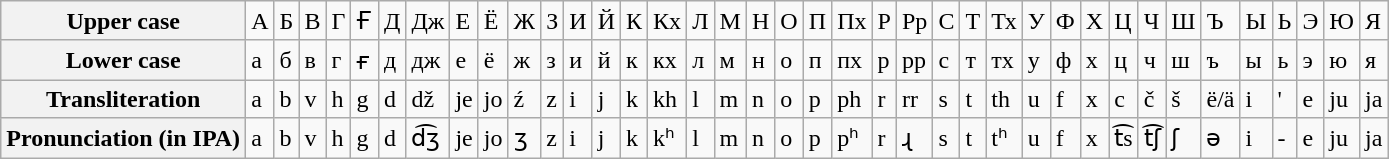<table class="Unicode wikitable">
<tr>
<th>Upper case</th>
<td>А</td>
<td>Б</td>
<td>В</td>
<td>Г</td>
<td>Ғ</td>
<td>Д</td>
<td>Дж</td>
<td>Е</td>
<td>Ё</td>
<td>Ж</td>
<td>З</td>
<td>И</td>
<td>Й</td>
<td>К</td>
<td>Кх</td>
<td>Л</td>
<td>М</td>
<td>Н</td>
<td>О</td>
<td>П</td>
<td>Пх</td>
<td>Р</td>
<td>Рр</td>
<td>С</td>
<td>Т</td>
<td>Тх</td>
<td>У</td>
<td>Ф</td>
<td>Х</td>
<td>Ц</td>
<td>Ч</td>
<td>Ш</td>
<td>Ъ</td>
<td>Ы</td>
<td>Ь</td>
<td>Э</td>
<td>Ю</td>
<td>Я</td>
</tr>
<tr>
<th>Lower case</th>
<td>а</td>
<td>б</td>
<td>в</td>
<td>г</td>
<td>ғ</td>
<td>д</td>
<td>дж</td>
<td>е</td>
<td>ё</td>
<td>ж</td>
<td>з</td>
<td>и</td>
<td>й</td>
<td>к</td>
<td>кх</td>
<td>л</td>
<td>м</td>
<td>н</td>
<td>о</td>
<td>п</td>
<td>пх</td>
<td>р</td>
<td>рр</td>
<td>с</td>
<td>т</td>
<td>тх</td>
<td>у</td>
<td>ф</td>
<td>х</td>
<td>ц</td>
<td>ч</td>
<td>ш</td>
<td>ъ</td>
<td>ы</td>
<td>ь</td>
<td>э</td>
<td>ю</td>
<td>я</td>
</tr>
<tr>
<th>Transliteration</th>
<td>a</td>
<td>b</td>
<td>v</td>
<td>h</td>
<td>g</td>
<td>d</td>
<td>dž</td>
<td>je</td>
<td>jo</td>
<td>ź</td>
<td>z</td>
<td>i</td>
<td>j</td>
<td>k</td>
<td>kh</td>
<td>l</td>
<td>m</td>
<td>n</td>
<td>o</td>
<td>p</td>
<td>ph</td>
<td>r</td>
<td>rr</td>
<td>s</td>
<td>t</td>
<td>th</td>
<td>u</td>
<td>f</td>
<td>x</td>
<td>c</td>
<td>č</td>
<td>š</td>
<td>ë/ä</td>
<td>i</td>
<td>'</td>
<td>e</td>
<td>ju</td>
<td>ja</td>
</tr>
<tr>
<th>Pronunciation (in IPA)</th>
<td>a</td>
<td>b</td>
<td>v</td>
<td>h</td>
<td>g</td>
<td>d</td>
<td>d͡ʒ</td>
<td>je</td>
<td>jo</td>
<td>ʒ</td>
<td>z</td>
<td>i</td>
<td>j</td>
<td>k</td>
<td>kʰ</td>
<td>l</td>
<td>m</td>
<td>n</td>
<td>o</td>
<td>p</td>
<td>pʰ</td>
<td>r</td>
<td>ɻ</td>
<td>s</td>
<td>t</td>
<td>tʰ</td>
<td>u</td>
<td>f</td>
<td>x</td>
<td>t͡s</td>
<td>t͡ʃ</td>
<td>ʃ</td>
<td>ə</td>
<td>i</td>
<td>-</td>
<td>e</td>
<td>ju</td>
<td>ja</td>
</tr>
</table>
